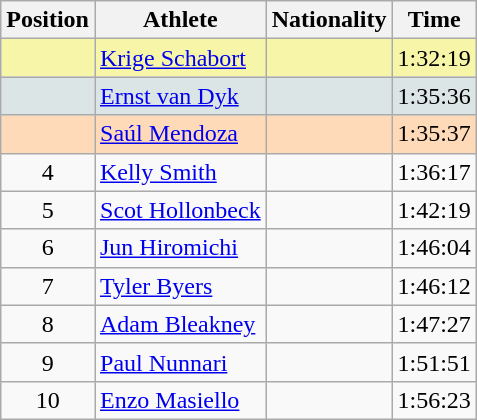<table class="wikitable sortable">
<tr>
<th>Position</th>
<th>Athlete</th>
<th>Nationality</th>
<th>Time</th>
</tr>
<tr bgcolor="#F7F6A8">
<td align=center></td>
<td><a href='#'>Krige Schabort</a></td>
<td></td>
<td>1:32:19</td>
</tr>
<tr bgcolor="#DCE5E5">
<td align=center></td>
<td><a href='#'>Ernst van Dyk</a></td>
<td></td>
<td>1:35:36</td>
</tr>
<tr bgcolor="#FFDAB9">
<td align=center></td>
<td><a href='#'>Saúl Mendoza</a></td>
<td></td>
<td>1:35:37</td>
</tr>
<tr>
<td align=center>4</td>
<td><a href='#'>Kelly Smith</a></td>
<td></td>
<td>1:36:17</td>
</tr>
<tr>
<td align=center>5</td>
<td><a href='#'>Scot Hollonbeck</a></td>
<td></td>
<td>1:42:19</td>
</tr>
<tr>
<td align=center>6</td>
<td><a href='#'>Jun Hiromichi</a></td>
<td></td>
<td>1:46:04</td>
</tr>
<tr>
<td align=center>7</td>
<td><a href='#'>Tyler Byers</a></td>
<td></td>
<td>1:46:12</td>
</tr>
<tr>
<td align=center>8</td>
<td><a href='#'>Adam Bleakney</a></td>
<td></td>
<td>1:47:27</td>
</tr>
<tr>
<td align=center>9</td>
<td><a href='#'>Paul Nunnari</a></td>
<td></td>
<td>1:51:51</td>
</tr>
<tr>
<td align=center>10</td>
<td><a href='#'>Enzo Masiello</a></td>
<td></td>
<td>1:56:23</td>
</tr>
</table>
